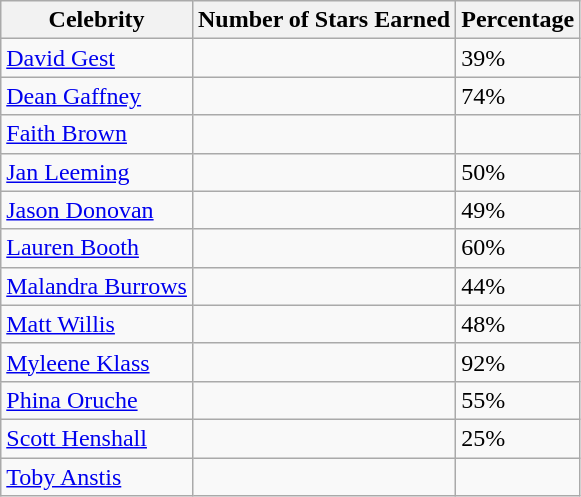<table class=wikitable >
<tr>
<th>Celebrity</th>
<th>Number of Stars Earned</th>
<th>Percentage</th>
</tr>
<tr>
<td><a href='#'>David Gest</a></td>
<td></td>
<td>39%</td>
</tr>
<tr>
<td><a href='#'>Dean Gaffney</a></td>
<td></td>
<td>74%</td>
</tr>
<tr>
<td><a href='#'>Faith Brown</a></td>
<td></td>
<td></td>
</tr>
<tr>
<td><a href='#'>Jan Leeming</a></td>
<td></td>
<td>50%</td>
</tr>
<tr>
<td><a href='#'>Jason Donovan</a></td>
<td></td>
<td>49%</td>
</tr>
<tr>
<td><a href='#'>Lauren Booth</a></td>
<td></td>
<td>60%</td>
</tr>
<tr>
<td><a href='#'>Malandra Burrows</a></td>
<td></td>
<td>44%</td>
</tr>
<tr>
<td><a href='#'>Matt Willis</a></td>
<td></td>
<td>48%</td>
</tr>
<tr>
<td><a href='#'>Myleene Klass</a></td>
<td></td>
<td>92%</td>
</tr>
<tr>
<td><a href='#'>Phina Oruche</a></td>
<td></td>
<td>55%</td>
</tr>
<tr>
<td><a href='#'>Scott Henshall</a></td>
<td></td>
<td>25%</td>
</tr>
<tr>
<td><a href='#'>Toby Anstis</a></td>
<td></td>
<td></td>
</tr>
</table>
